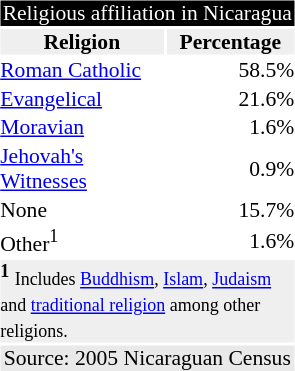<table class="toc" cellpadding=0 cellspacing=2 width=200px style="float:right; margin: 0.5em 0.5em 0.5em 1em; padding: 0.5e text-align:left;clear:all; margin-left:3px; font-size:90%">
<tr>
<td colspan=2 style="background:#black; color:white;" align=center bgcolor="black">Religious affiliation in Nicaragua</td>
</tr>
<tr>
<th style="background:#efefef;" align=center>Religion</th>
<th style="background:#efefef;" align=center>Percentage</th>
</tr>
<tr>
<td><a href='#'>Roman Catholic</a></td>
<td align=right>58.5%</td>
</tr>
<tr>
<td><a href='#'>Evangelical</a></td>
<td align=right>21.6%</td>
</tr>
<tr>
<td><a href='#'>Moravian</a></td>
<td align=right>1.6%</td>
</tr>
<tr>
<td><a href='#'>Jehovah's Witnesses</a></td>
<td align=right>0.9%</td>
</tr>
<tr>
<td>None</td>
<td align=right>15.7%</td>
</tr>
<tr>
<td>Other<sup>1</sup></td>
<td align=right>1.6%</td>
</tr>
<tr>
<td colspan=2 style="background:#efefef;" align=left><sup><strong>1</strong></sup> <small>Includes <a href='#'>Buddhism</a>, <a href='#'>Islam</a>, <a href='#'>Judaism</a> and <a href='#'>traditional religion</a> among other religions.</small></td>
</tr>
<tr>
<td colspan=2 style="background:#e9e9e9;" align=center>Source: 2005 Nicaraguan Census</td>
</tr>
<tr>
</tr>
</table>
